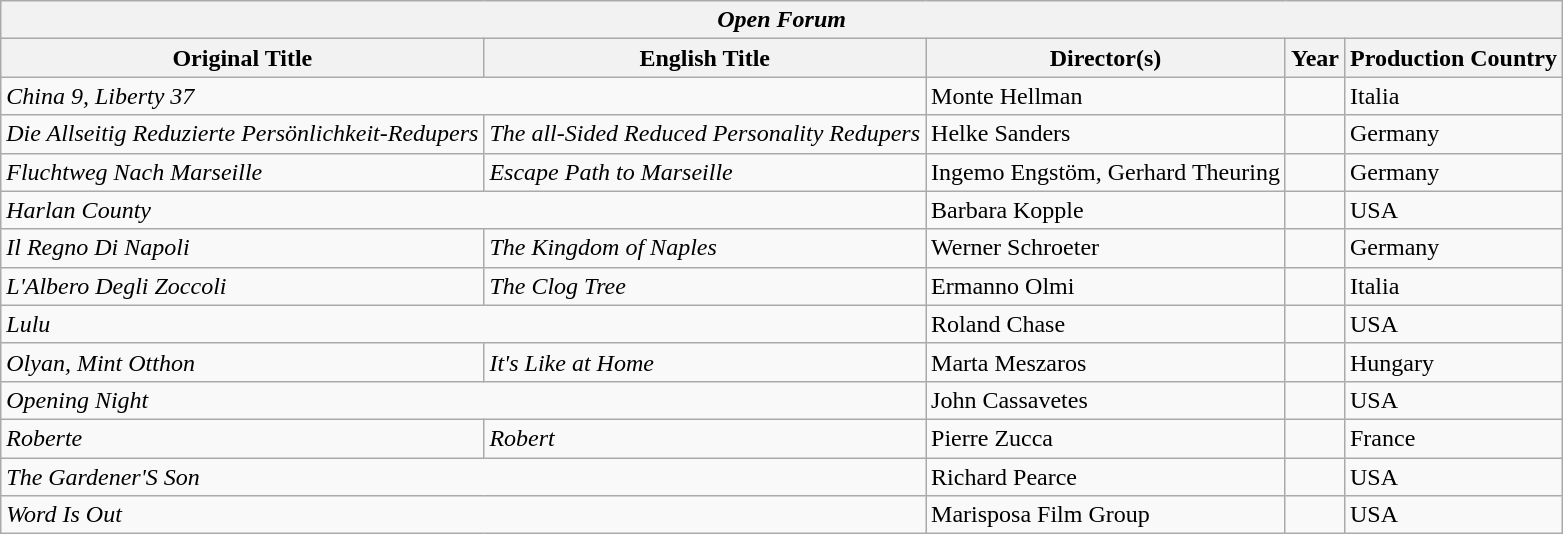<table class="wikitable sortable">
<tr>
<th colspan="5"><strong><em>Open Forum</em></strong></th>
</tr>
<tr>
<th>Original Title</th>
<th>English Title</th>
<th>Director(s)</th>
<th>Year</th>
<th>Production Country</th>
</tr>
<tr>
<td colspan="2"><em>China 9, Liberty 37</em></td>
<td>Monte Hellman</td>
<td></td>
<td>Italia</td>
</tr>
<tr>
<td><em>Die Allseitig Reduzierte Persönlichkeit-Redupers</em></td>
<td><em>The all-Sided Reduced Personality Redupers</em></td>
<td>Helke Sanders</td>
<td></td>
<td>Germany</td>
</tr>
<tr>
<td><em>Fluchtweg Nach Marseille</em></td>
<td><em>Escape Path to Marseille</em></td>
<td>Ingemo Engstöm, Gerhard Theuring</td>
<td></td>
<td>Germany</td>
</tr>
<tr>
<td colspan="2"><em>Harlan County</em></td>
<td>Barbara Kopple</td>
<td></td>
<td>USA</td>
</tr>
<tr>
<td><em>Il Regno Di Napoli</em></td>
<td><em>The Kingdom of Naples</em></td>
<td>Werner Schroeter</td>
<td></td>
<td>Germany</td>
</tr>
<tr>
<td><em>L'Albero Degli Zoccoli</em></td>
<td><em>The Clog Tree</em></td>
<td>Ermanno Olmi</td>
<td></td>
<td>Italia</td>
</tr>
<tr>
<td colspan="2"><em>Lulu</em></td>
<td>Roland Chase</td>
<td></td>
<td>USA</td>
</tr>
<tr>
<td><em>Olyan, Mint Otthon</em></td>
<td><em>It's Like at Home</em></td>
<td>Marta Meszaros</td>
<td></td>
<td>Hungary</td>
</tr>
<tr>
<td colspan="2"><em>Opening Night</em></td>
<td>John Cassavetes</td>
<td></td>
<td>USA</td>
</tr>
<tr>
<td><em>Roberte</em></td>
<td><em>Robert</em></td>
<td>Pierre Zucca</td>
<td></td>
<td>France</td>
</tr>
<tr>
<td colspan="2"><em>The Gardener'S Son</em></td>
<td>Richard Pearce</td>
<td></td>
<td>USA</td>
</tr>
<tr>
<td colspan="2"><em>Word Is Out</em></td>
<td>Marisposa Film Group</td>
<td></td>
<td>USA</td>
</tr>
</table>
